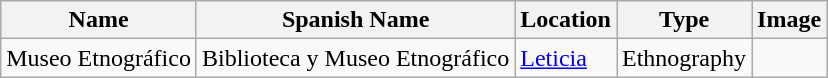<table class="wikitable sortable">
<tr>
<th>Name</th>
<th>Spanish Name</th>
<th>Location</th>
<th>Type</th>
<th>Image</th>
</tr>
<tr>
<td>Museo Etnográfico</td>
<td>Biblioteca y Museo Etnográfico</td>
<td><a href='#'>Leticia</a></td>
<td>Ethnography</td>
<td></td>
</tr>
</table>
